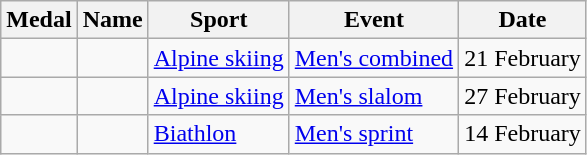<table class="wikitable sortable">
<tr>
<th>Medal</th>
<th>Name</th>
<th>Sport</th>
<th>Event</th>
<th>Date</th>
</tr>
<tr>
<td></td>
<td></td>
<td><a href='#'>Alpine skiing</a></td>
<td><a href='#'>Men's combined</a></td>
<td>21 February</td>
</tr>
<tr>
<td></td>
<td></td>
<td><a href='#'>Alpine skiing</a></td>
<td><a href='#'>Men's slalom</a></td>
<td>27 February</td>
</tr>
<tr>
<td></td>
<td></td>
<td><a href='#'>Biathlon</a></td>
<td><a href='#'>Men's sprint</a></td>
<td>14 February</td>
</tr>
</table>
